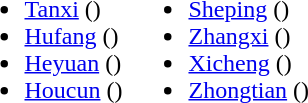<table>
<tr>
<td valign="top"><br><ul><li><a href='#'>Tanxi</a> ()</li><li><a href='#'>Hufang</a> ()</li><li><a href='#'>Heyuan</a> ()</li><li><a href='#'>Houcun</a> ()</li></ul></td>
<td valign="top"><br><ul><li><a href='#'>Sheping</a> ()</li><li><a href='#'>Zhangxi</a> ()</li><li><a href='#'>Xicheng</a> ()</li><li><a href='#'>Zhongtian</a> ()</li></ul></td>
</tr>
</table>
